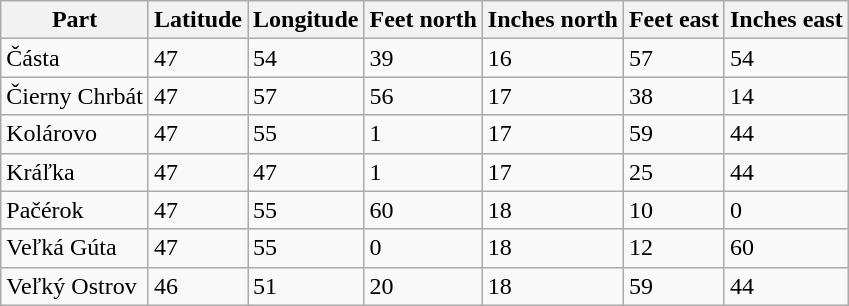<table class="wikitable">
<tr>
<th>Part</th>
<th>Latitude</th>
<th>Longitude</th>
<th>Feet north</th>
<th>Inches north</th>
<th>Feet east</th>
<th>Inches east</th>
</tr>
<tr>
<td>Částa</td>
<td>47</td>
<td>54</td>
<td>39</td>
<td>16</td>
<td>57</td>
<td>54</td>
</tr>
<tr>
<td>Čierny Chrbát</td>
<td>47</td>
<td>57</td>
<td>56</td>
<td>17</td>
<td>38</td>
<td>14</td>
</tr>
<tr>
<td>Kolárovo</td>
<td>47</td>
<td>55</td>
<td>1</td>
<td>17</td>
<td>59</td>
<td>44</td>
</tr>
<tr>
<td>Kráľka</td>
<td>47</td>
<td>47</td>
<td>1</td>
<td>17</td>
<td>25</td>
<td>44</td>
</tr>
<tr>
<td>Pačérok</td>
<td>47</td>
<td>55</td>
<td>60</td>
<td>18</td>
<td>10</td>
<td>0</td>
</tr>
<tr>
<td>Veľká Gúta</td>
<td>47</td>
<td>55</td>
<td>0</td>
<td>18</td>
<td>12</td>
<td>60</td>
</tr>
<tr>
<td>Veľký Ostrov</td>
<td>46</td>
<td>51</td>
<td>20</td>
<td>18</td>
<td>59</td>
<td>44</td>
</tr>
</table>
